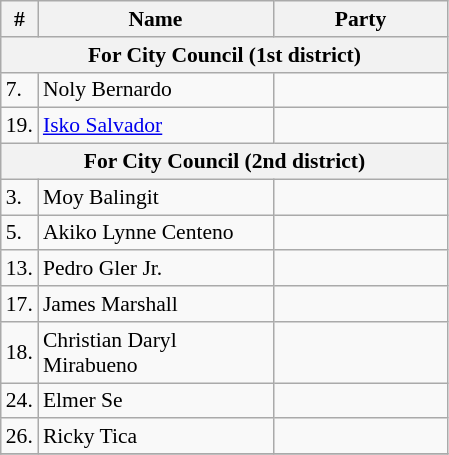<table class="wikitable" style="font-size:90%">
<tr>
<th>#</th>
<th width=150px>Name</th>
<th colspan=2 width=110px>Party</th>
</tr>
<tr>
<th colspan="5">For City Council (1st district)</th>
</tr>
<tr>
<td>7.</td>
<td>Noly Bernardo</td>
<td></td>
</tr>
<tr>
<td>19.</td>
<td><a href='#'>Isko Salvador</a></td>
<td></td>
</tr>
<tr>
<th colspan="5">For City Council (2nd district)</th>
</tr>
<tr>
<td>3.</td>
<td>Moy Balingit</td>
<td></td>
</tr>
<tr>
<td>5.</td>
<td>Akiko Lynne Centeno</td>
<td></td>
</tr>
<tr>
<td>13.</td>
<td>Pedro Gler Jr.</td>
<td></td>
</tr>
<tr>
<td>17.</td>
<td>James Marshall</td>
<td></td>
</tr>
<tr>
<td>18.</td>
<td>Christian Daryl Mirabueno</td>
<td></td>
</tr>
<tr>
<td>24.</td>
<td>Elmer Se</td>
<td></td>
</tr>
<tr>
<td>26.</td>
<td>Ricky Tica</td>
<td></td>
</tr>
<tr>
</tr>
</table>
